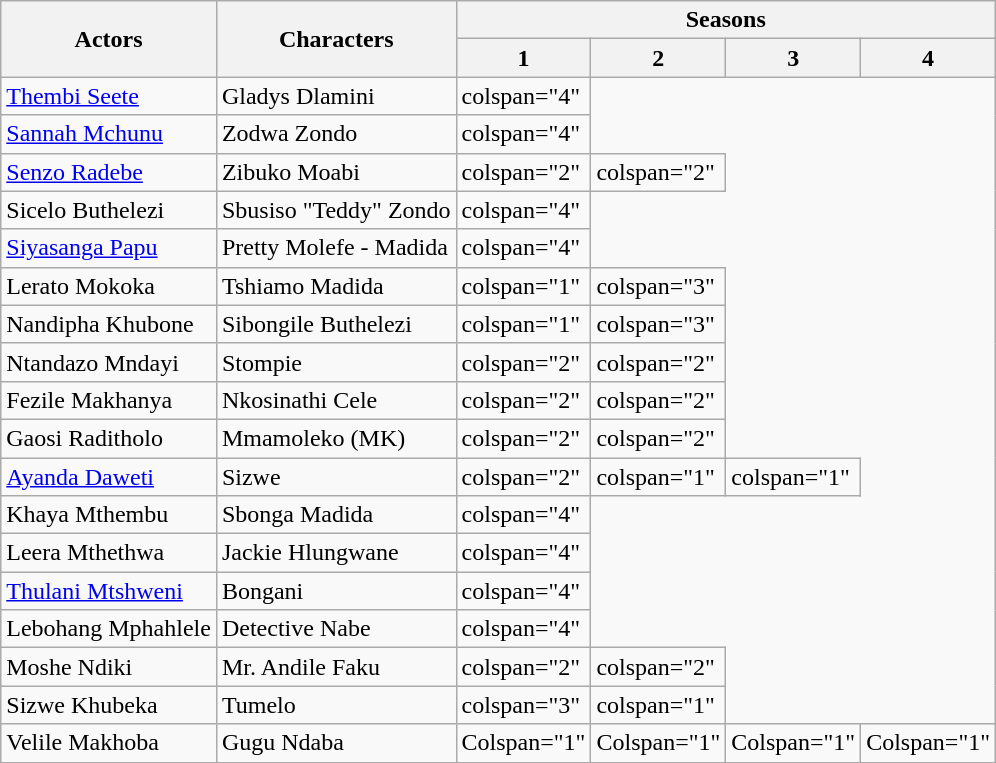<table class="wikitable">
<tr>
<th rowspan="2">Actors</th>
<th rowspan="2">Characters</th>
<th colspan="4">Seasons</th>
</tr>
<tr>
<th>1</th>
<th>2</th>
<th>3</th>
<th>4</th>
</tr>
<tr>
<td><a href='#'>Thembi Seete</a></td>
<td>Gladys Dlamini</td>
<td>colspan="4" </td>
</tr>
<tr>
<td><a href='#'>Sannah Mchunu</a></td>
<td>Zodwa Zondo</td>
<td>colspan="4" </td>
</tr>
<tr>
<td><a href='#'>Senzo Radebe</a></td>
<td>Zibuko Moabi</td>
<td>colspan="2" </td>
<td>colspan="2" </td>
</tr>
<tr>
<td>Sicelo Buthelezi</td>
<td>Sbusiso "Teddy" Zondo</td>
<td>colspan="4" </td>
</tr>
<tr>
<td><a href='#'>Siyasanga Papu</a></td>
<td>Pretty Molefe - Madida</td>
<td>colspan="4" </td>
</tr>
<tr>
<td>Lerato Mokoka</td>
<td>Tshiamo Madida</td>
<td>colspan="1"</td>
<td>colspan="3" </td>
</tr>
<tr>
<td>Nandipha Khubone</td>
<td>Sibongile Buthelezi</td>
<td>colspan="1" </td>
<td>colspan="3"</td>
</tr>
<tr>
<td>Ntandazo Mndayi</td>
<td>Stompie</td>
<td>colspan="2"</td>
<td>colspan="2" </td>
</tr>
<tr>
<td>Fezile Makhanya</td>
<td>Nkosinathi Cele</td>
<td>colspan="2" </td>
<td>colspan="2" </td>
</tr>
<tr>
<td>Gaosi Raditholo</td>
<td>Mmamoleko (MK)</td>
<td>colspan="2" </td>
<td>colspan="2" </td>
</tr>
<tr>
<td><a href='#'>Ayanda Daweti</a></td>
<td>Sizwe</td>
<td>colspan="2" </td>
<td>colspan="1" </td>
<td>colspan="1"</td>
</tr>
<tr>
<td>Khaya Mthembu</td>
<td>Sbonga Madida</td>
<td>colspan="4" </td>
</tr>
<tr>
<td>Leera Mthethwa</td>
<td>Jackie Hlungwane</td>
<td>colspan="4" </td>
</tr>
<tr>
<td><a href='#'>Thulani Mtshweni</a></td>
<td>Bongani</td>
<td>colspan="4" </td>
</tr>
<tr>
<td>Lebohang Mphahlele</td>
<td>Detective Nabe</td>
<td>colspan="4" </td>
</tr>
<tr>
<td>Moshe Ndiki</td>
<td>Mr. Andile Faku</td>
<td>colspan="2" </td>
<td>colspan="2" </td>
</tr>
<tr>
<td>Sizwe Khubeka</td>
<td>Tumelo</td>
<td>colspan="3" </td>
<td>colspan="1" </td>
</tr>
<tr>
<td>Velile Makhoba</td>
<td>Gugu Ndaba</td>
<td>Colspan="1" </td>
<td>Colspan="1" </td>
<td>Colspan="1" </td>
<td>Colspan="1" </td>
</tr>
<tr>
</tr>
</table>
